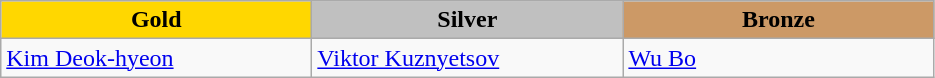<table class="wikitable" style="text-align:left">
<tr align="center">
<td width=200 bgcolor=gold><strong>Gold</strong></td>
<td width=200 bgcolor=silver><strong>Silver</strong></td>
<td width=200 bgcolor=CC9966><strong>Bronze</strong></td>
</tr>
<tr>
<td><a href='#'>Kim Deok-hyeon</a><br><em></em></td>
<td><a href='#'>Viktor Kuznyetsov</a><br><em></em></td>
<td><a href='#'>Wu Bo</a><br><em></em></td>
</tr>
</table>
